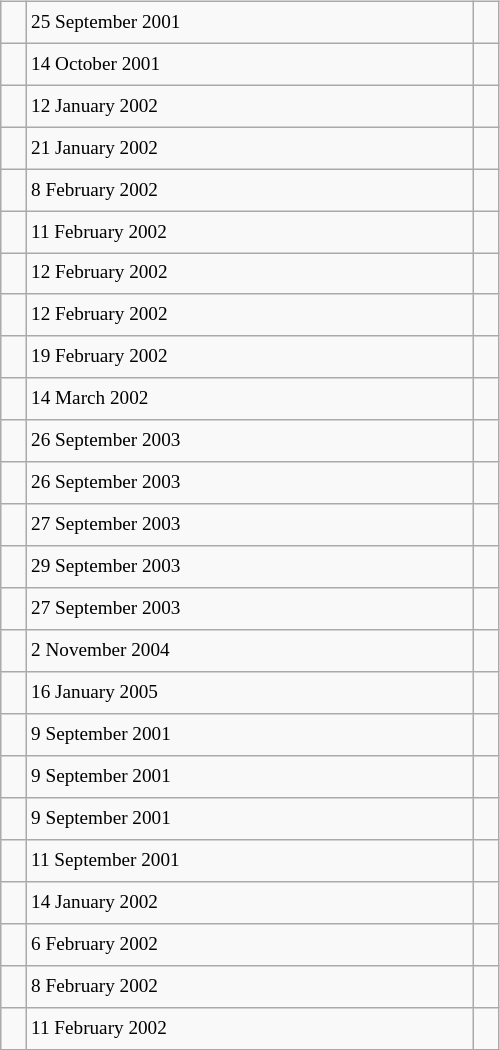<table class="wikitable" style="font-size: 80%; float: left; width: 26em; margin-right: 1em; height: 700px">
<tr>
<td></td>
<td>25 September 2001</td>
<td></td>
</tr>
<tr>
<td></td>
<td>14 October 2001</td>
<td></td>
</tr>
<tr>
<td></td>
<td>12 January 2002</td>
<td></td>
</tr>
<tr>
<td></td>
<td>21 January 2002</td>
<td></td>
</tr>
<tr>
<td></td>
<td>8 February 2002</td>
<td></td>
</tr>
<tr>
<td></td>
<td>11 February 2002</td>
<td></td>
</tr>
<tr>
<td></td>
<td>12 February 2002</td>
<td></td>
</tr>
<tr>
<td></td>
<td>12 February 2002</td>
<td></td>
</tr>
<tr>
<td></td>
<td>19 February 2002</td>
<td></td>
</tr>
<tr>
<td></td>
<td>14 March 2002</td>
<td></td>
</tr>
<tr>
<td></td>
<td>26 September 2003</td>
<td></td>
</tr>
<tr>
<td></td>
<td>26 September 2003</td>
<td></td>
</tr>
<tr>
<td></td>
<td>27 September 2003</td>
<td></td>
</tr>
<tr>
<td></td>
<td>29 September 2003</td>
<td></td>
</tr>
<tr>
<td></td>
<td>27 September 2003</td>
<td></td>
</tr>
<tr>
<td></td>
<td>2 November 2004</td>
<td></td>
</tr>
<tr>
<td></td>
<td>16 January 2005</td>
<td></td>
</tr>
<tr>
<td></td>
<td>9 September 2001</td>
<td></td>
</tr>
<tr>
<td></td>
<td>9 September 2001</td>
<td></td>
</tr>
<tr>
<td></td>
<td>9 September 2001</td>
<td></td>
</tr>
<tr>
<td></td>
<td>11 September 2001</td>
<td></td>
</tr>
<tr>
<td></td>
<td>14 January 2002</td>
<td></td>
</tr>
<tr>
<td></td>
<td>6 February 2002</td>
<td></td>
</tr>
<tr>
<td></td>
<td>8 February 2002</td>
<td></td>
</tr>
<tr>
<td></td>
<td>11 February 2002</td>
<td></td>
</tr>
</table>
